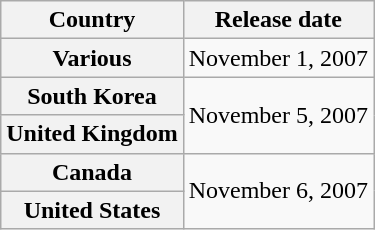<table class="wikitable plainrowheaders">
<tr>
<th scope="col">Country</th>
<th scope="col">Release date</th>
</tr>
<tr>
<th scope="row">Various</th>
<td>November 1, 2007</td>
</tr>
<tr>
<th scope="row">South Korea</th>
<td rowspan="2">November 5, 2007</td>
</tr>
<tr>
<th scope="row">United Kingdom</th>
</tr>
<tr>
<th scope="row">Canada</th>
<td rowspan="2">November 6, 2007</td>
</tr>
<tr>
<th scope="row">United States</th>
</tr>
</table>
